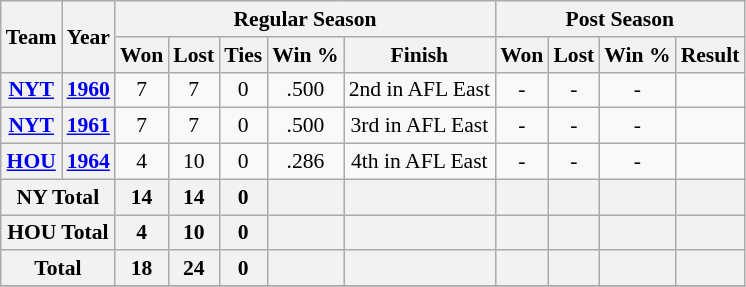<table class="wikitable" style="font-size: 90%; text-align:center;">
<tr>
<th rowspan="2">Team</th>
<th rowspan="2">Year</th>
<th colspan="5">Regular Season</th>
<th colspan="4">Post Season</th>
</tr>
<tr>
<th>Won</th>
<th>Lost</th>
<th>Ties</th>
<th>Win %</th>
<th>Finish</th>
<th>Won</th>
<th>Lost</th>
<th>Win %</th>
<th>Result</th>
</tr>
<tr>
<th><a href='#'>NYT</a></th>
<th><a href='#'>1960</a></th>
<td>7</td>
<td>7</td>
<td>0</td>
<td>.500</td>
<td>2nd in AFL East</td>
<td>-</td>
<td>-</td>
<td>-</td>
<td></td>
</tr>
<tr>
<th><a href='#'>NYT</a></th>
<th><a href='#'>1961</a></th>
<td>7</td>
<td>7</td>
<td>0</td>
<td>.500</td>
<td>3rd in AFL East</td>
<td>-</td>
<td>-</td>
<td>-</td>
<td></td>
</tr>
<tr>
<th><a href='#'>HOU</a></th>
<th><a href='#'>1964</a></th>
<td>4</td>
<td>10</td>
<td>0</td>
<td>.286</td>
<td>4th in AFL East</td>
<td>-</td>
<td>-</td>
<td>-</td>
<td></td>
</tr>
<tr>
<th colspan="2">NY Total</th>
<th>14</th>
<th>14</th>
<th>0</th>
<th></th>
<th></th>
<th></th>
<th></th>
<th></th>
<th></th>
</tr>
<tr>
<th colspan="2">HOU Total</th>
<th>4</th>
<th>10</th>
<th>0</th>
<th></th>
<th></th>
<th></th>
<th></th>
<th></th>
<th></th>
</tr>
<tr>
<th colspan="2">Total</th>
<th>18</th>
<th>24</th>
<th>0</th>
<th></th>
<th></th>
<th></th>
<th></th>
<th></th>
<th></th>
</tr>
<tr>
</tr>
</table>
